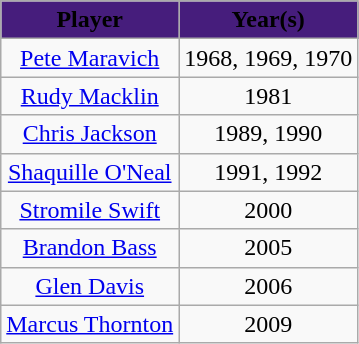<table class="wikitable">
<tr style="text-align:center;">
<th style="background:#461D7C;" align="center"><span>Player</span></th>
<th style="background:#461D7C;" align="center"><span>Year(s)</span></th>
</tr>
<tr style="text-align:center;">
<td><a href='#'>Pete Maravich</a></td>
<td>1968, 1969, 1970</td>
</tr>
<tr style="text-align:center;">
<td><a href='#'>Rudy Macklin</a></td>
<td>1981</td>
</tr>
<tr style="text-align:center;">
<td><a href='#'>Chris Jackson</a></td>
<td>1989, 1990</td>
</tr>
<tr style="text-align:center;">
<td><a href='#'>Shaquille O'Neal</a></td>
<td>1991, 1992</td>
</tr>
<tr style="text-align:center;">
<td><a href='#'>Stromile Swift</a></td>
<td>2000</td>
</tr>
<tr style="text-align:center;">
<td><a href='#'>Brandon Bass</a></td>
<td>2005</td>
</tr>
<tr style="text-align:center;">
<td><a href='#'>Glen Davis</a></td>
<td>2006</td>
</tr>
<tr style="text-align:center;">
<td><a href='#'>Marcus Thornton</a></td>
<td>2009</td>
</tr>
</table>
